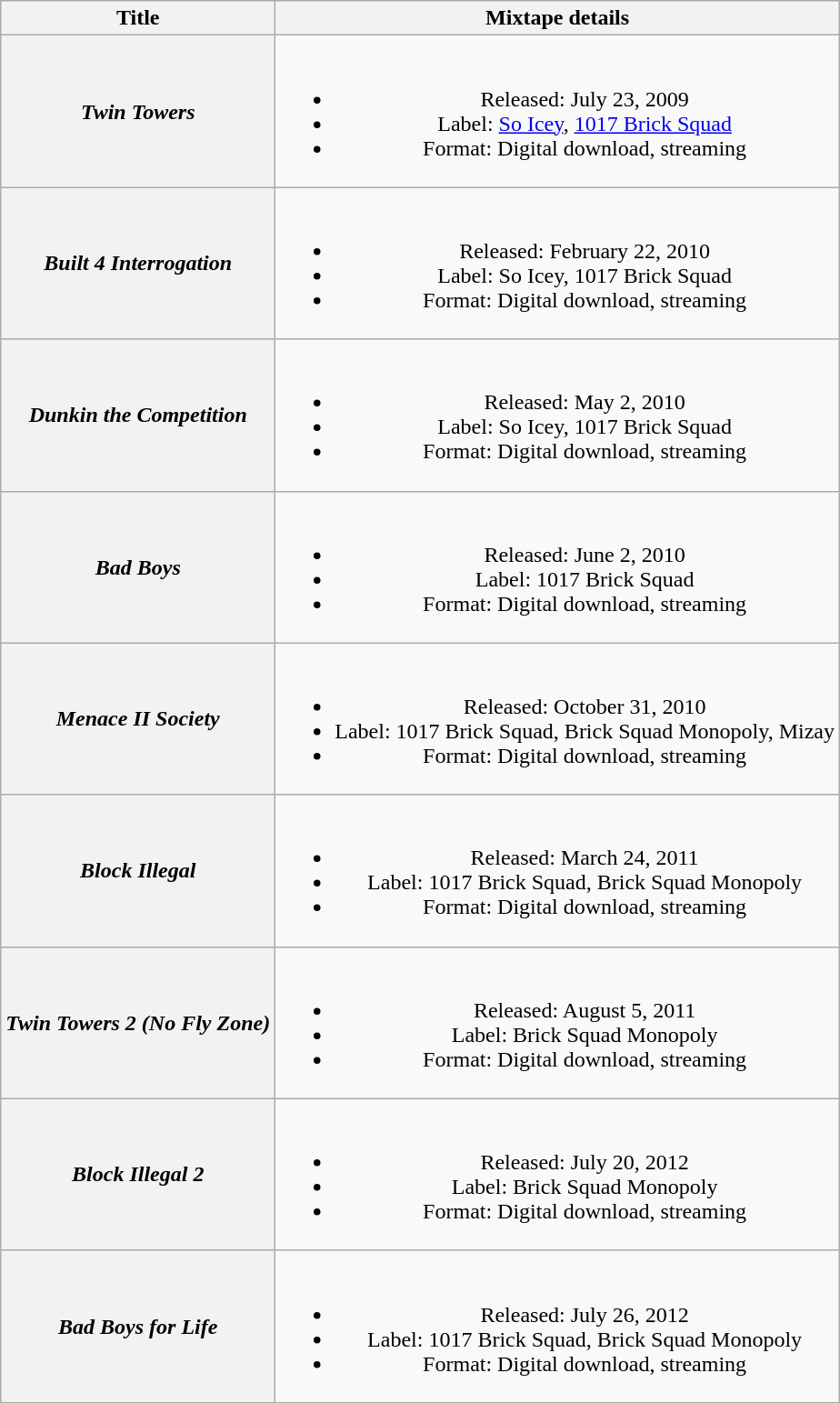<table class="wikitable plainrowheaders" style="text-align:center;">
<tr>
<th>Title</th>
<th>Mixtape details</th>
</tr>
<tr>
<th scope="row"><em>Twin Towers</em><br></th>
<td><br><ul><li>Released: July 23, 2009</li><li>Label: <a href='#'>So Icey</a>, <a href='#'>1017 Brick Squad</a></li><li>Format: Digital download, streaming</li></ul></td>
</tr>
<tr>
<th scope="row"><em>Built 4 Interrogation</em></th>
<td><br><ul><li>Released: February 22, 2010</li><li>Label: So Icey, 1017 Brick Squad</li><li>Format: Digital download, streaming</li></ul></td>
</tr>
<tr>
<th scope="row"><em>Dunkin the Competition</em></th>
<td><br><ul><li>Released: May 2, 2010</li><li>Label: So Icey, 1017 Brick Squad</li><li>Format: Digital download, streaming</li></ul></td>
</tr>
<tr>
<th scope="row"><em>Bad Boys</em><br></th>
<td><br><ul><li>Released: June 2, 2010</li><li>Label: 1017 Brick Squad</li><li>Format: Digital download, streaming</li></ul></td>
</tr>
<tr>
<th scope="row"><em>Menace II Society</em></th>
<td><br><ul><li>Released: October 31, 2010</li><li>Label: 1017 Brick Squad, Brick Squad Monopoly, Mizay</li><li>Format: Digital download, streaming</li></ul></td>
</tr>
<tr>
<th scope="row"><em>Block Illegal</em><br></th>
<td><br><ul><li>Released: March 24, 2011</li><li>Label: 1017 Brick Squad, Brick Squad Monopoly</li><li>Format: Digital download, streaming</li></ul></td>
</tr>
<tr>
<th scope="row"><em>Twin Towers 2 (No Fly Zone)</em><br></th>
<td><br><ul><li>Released: August 5, 2011</li><li>Label: Brick Squad Monopoly</li><li>Format: Digital download, streaming</li></ul></td>
</tr>
<tr>
<th scope="row"><em>Block Illegal 2</em><br></th>
<td><br><ul><li>Released: July 20, 2012</li><li>Label: Brick Squad Monopoly</li><li>Format: Digital download, streaming</li></ul></td>
</tr>
<tr>
<th scope="row"><em>Bad Boys for Life</em><br></th>
<td><br><ul><li>Released: July 26, 2012</li><li>Label: 1017 Brick Squad, Brick Squad Monopoly</li><li>Format: Digital download, streaming</li></ul></td>
</tr>
</table>
